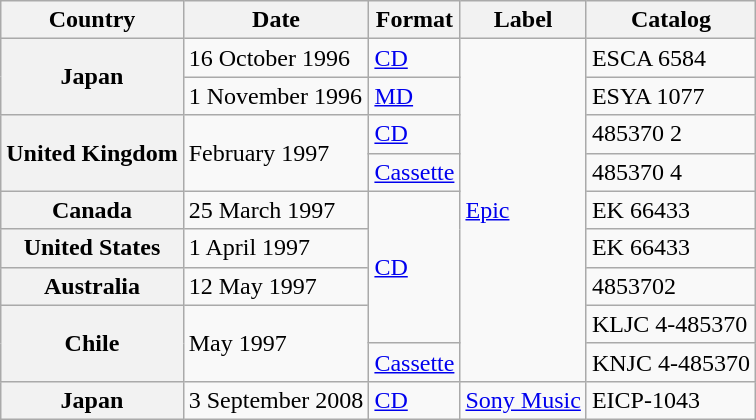<table class="wikitable plainrowheaders">
<tr>
<th scope="col">Country</th>
<th scope="col">Date</th>
<th scope="col">Format</th>
<th scope="col">Label</th>
<th scope="col">Catalog</th>
</tr>
<tr>
<th scope="row" rowspan="2">Japan</th>
<td>16 October 1996</td>
<td><a href='#'>CD</a></td>
<td rowspan="9"><a href='#'>Epic</a></td>
<td>ESCA 6584</td>
</tr>
<tr>
<td>1 November 1996</td>
<td><a href='#'>MD</a></td>
<td>ESYA 1077</td>
</tr>
<tr>
<th scope="row" rowspan="2">United Kingdom</th>
<td rowspan="2">February 1997</td>
<td><a href='#'>CD</a></td>
<td>485370 2</td>
</tr>
<tr>
<td><a href='#'>Cassette</a></td>
<td>485370 4</td>
</tr>
<tr>
<th scope="row">Canada</th>
<td>25 March 1997</td>
<td rowspan="4"><a href='#'>CD</a></td>
<td>EK 66433</td>
</tr>
<tr>
<th scope="row">United States</th>
<td>1 April 1997</td>
<td>EK 66433</td>
</tr>
<tr>
<th scope="row">Australia</th>
<td>12 May 1997</td>
<td>4853702</td>
</tr>
<tr>
<th scope="row" rowspan="2">Chile</th>
<td rowspan="2">May 1997</td>
<td>KLJC 4-485370</td>
</tr>
<tr>
<td><a href='#'>Cassette</a></td>
<td>KNJC 4-485370</td>
</tr>
<tr>
<th scope="row">Japan</th>
<td>3 September 2008</td>
<td><a href='#'>CD</a></td>
<td><a href='#'>Sony Music</a></td>
<td>EICP-1043</td>
</tr>
</table>
